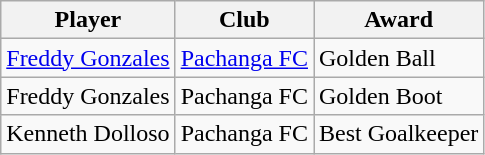<table class="wikitable" style="text-align:center">
<tr>
<th>Player</th>
<th>Club</th>
<th>Award</th>
</tr>
<tr>
<td align="left"><a href='#'>Freddy Gonzales</a></td>
<td align="left"><a href='#'>Pachanga FC</a></td>
<td align="left">Golden Ball</td>
</tr>
<tr>
<td align="left">Freddy Gonzales</td>
<td align="left">Pachanga FC</td>
<td align="left">Golden Boot</td>
</tr>
<tr>
<td align="left">Kenneth Dolloso</td>
<td align="left">Pachanga FC</td>
<td align="left">Best Goalkeeper</td>
</tr>
</table>
